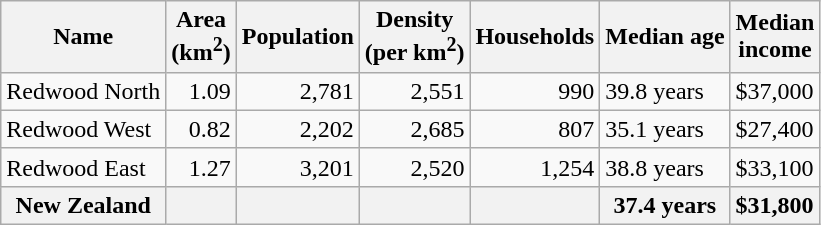<table class="wikitable">
<tr>
<th>Name</th>
<th>Area<br>(km<sup>2</sup>)</th>
<th>Population</th>
<th>Density<br>(per km<sup>2</sup>)</th>
<th>Households</th>
<th>Median age</th>
<th>Median<br>income</th>
</tr>
<tr>
<td>Redwood North</td>
<td style="text-align:right;">1.09</td>
<td style="text-align:right;">2,781</td>
<td style="text-align:right;">2,551</td>
<td style="text-align:right;">990</td>
<td>39.8 years</td>
<td>$37,000</td>
</tr>
<tr>
<td>Redwood West</td>
<td style="text-align:right;">0.82</td>
<td style="text-align:right;">2,202</td>
<td style="text-align:right;">2,685</td>
<td style="text-align:right;">807</td>
<td>35.1 years</td>
<td>$27,400</td>
</tr>
<tr>
<td>Redwood East</td>
<td style="text-align:right;">1.27</td>
<td style="text-align:right;">3,201</td>
<td style="text-align:right;">2,520</td>
<td style="text-align:right;">1,254</td>
<td>38.8 years</td>
<td>$33,100</td>
</tr>
<tr>
<th>New Zealand</th>
<th></th>
<th></th>
<th></th>
<th></th>
<th>37.4 years</th>
<th style="text-align:left;">$31,800</th>
</tr>
</table>
